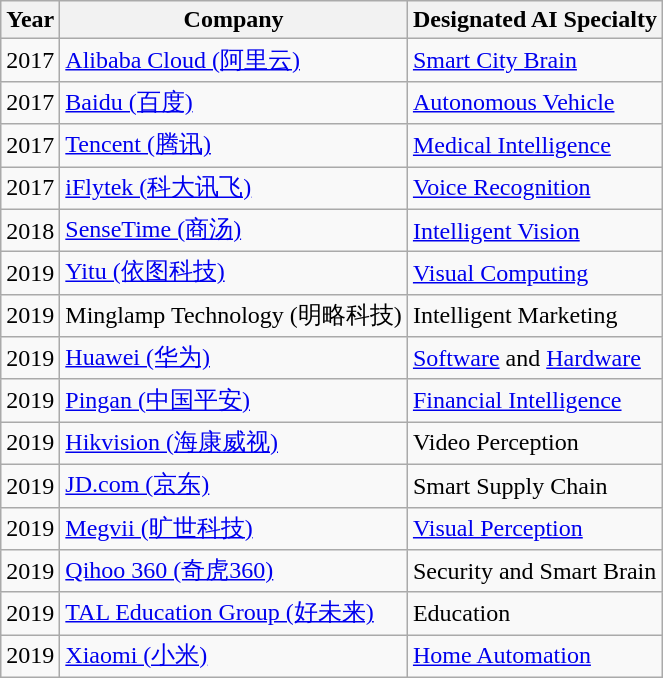<table class="wikitable">
<tr>
<th>Year</th>
<th>Company</th>
<th>Designated AI Specialty</th>
</tr>
<tr>
<td>2017</td>
<td><a href='#'>Alibaba Cloud (阿里云)</a></td>
<td><a href='#'>Smart City Brain</a></td>
</tr>
<tr>
<td>2017</td>
<td><a href='#'>Baidu (百度)</a></td>
<td><a href='#'>Autonomous Vehicle</a></td>
</tr>
<tr>
<td>2017</td>
<td><a href='#'>Tencent (腾讯)</a></td>
<td><a href='#'>Medical Intelligence</a></td>
</tr>
<tr>
<td>2017</td>
<td><a href='#'>iFlytek (科大讯飞)</a></td>
<td><a href='#'>Voice Recognition</a></td>
</tr>
<tr>
<td>2018</td>
<td><a href='#'>SenseTime (商汤)</a></td>
<td><a href='#'>Intelligent Vision</a></td>
</tr>
<tr>
<td>2019</td>
<td><a href='#'>Yitu (依图科技)</a></td>
<td><a href='#'>Visual Computing</a></td>
</tr>
<tr>
<td>2019</td>
<td>Minglamp Technology (明略科技)</td>
<td>Intelligent Marketing</td>
</tr>
<tr>
<td>2019</td>
<td><a href='#'>Huawei (华为)</a></td>
<td><a href='#'>Software</a> and <a href='#'>Hardware</a></td>
</tr>
<tr>
<td>2019</td>
<td><a href='#'>Pingan (中国平安)</a></td>
<td><a href='#'>Financial Intelligence</a></td>
</tr>
<tr>
<td>2019</td>
<td><a href='#'>Hikvision (海康威视)</a></td>
<td>Video Perception</td>
</tr>
<tr>
<td>2019</td>
<td><a href='#'>JD.com (京东)</a></td>
<td>Smart Supply Chain</td>
</tr>
<tr>
<td>2019</td>
<td><a href='#'>Megvii (旷世科技)</a></td>
<td><a href='#'>Visual Perception</a></td>
</tr>
<tr>
<td>2019</td>
<td><a href='#'>Qihoo 360 (奇虎360)</a></td>
<td>Security and Smart Brain</td>
</tr>
<tr>
<td>2019</td>
<td><a href='#'>TAL Education Group (好未来)</a></td>
<td>Education</td>
</tr>
<tr>
<td>2019</td>
<td><a href='#'>Xiaomi (小米)</a></td>
<td><a href='#'>Home Automation</a></td>
</tr>
</table>
